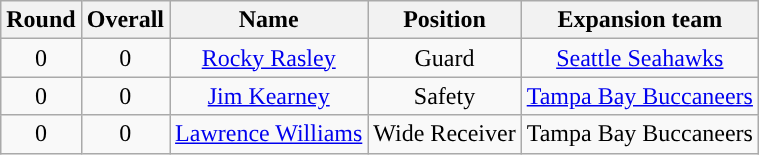<table class="wikitable" style="text-align:center">
<tr>
<th>Round</th>
<th>Overall</th>
<th>Name</th>
<th>Position</th>
<th>Expansion team</th>
</tr>
<tr>
<td>0</td>
<td>0</td>
<td><a href='#'>Rocky Rasley</a></td>
<td>Guard</td>
<td><a href='#'>Seattle Seahawks</a></td>
</tr>
<tr>
<td>0</td>
<td>0</td>
<td><a href='#'>Jim Kearney</a></td>
<td>Safety</td>
<td><a href='#'>Tampa Bay Buccaneers</a></td>
</tr>
<tr>
<td>0</td>
<td>0</td>
<td><a href='#'>Lawrence Williams</a></td>
<td>Wide Receiver</td>
<td>Tampa Bay Buccaneers</td>
</tr>
</table>
